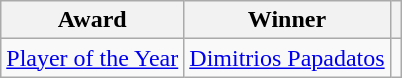<table class="wikitable">
<tr>
<th>Award</th>
<th>Winner</th>
<th></th>
</tr>
<tr>
<td><a href='#'>Player of the Year</a></td>
<td> <a href='#'>Dimitrios Papadatos</a></td>
<td></td>
</tr>
</table>
